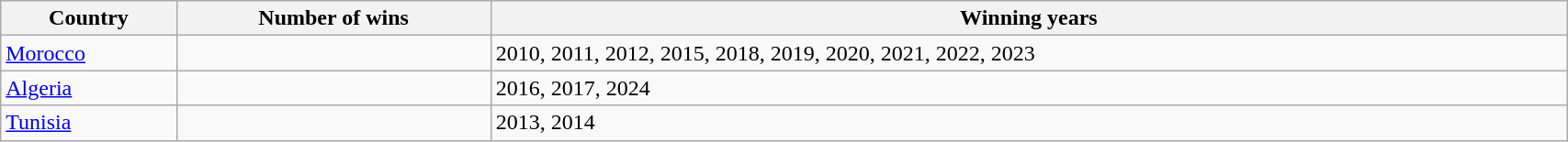<table class="wikitable sortable" style="width:90%">
<tr>
<th>Country</th>
<th>Number of wins</th>
<th class="unsortable">Winning years</th>
</tr>
<tr>
<td> <a href='#'>Morocco</a></td>
<td></td>
<td>2010, 2011, 2012, 2015, 2018, 2019, 2020, 2021, 2022, 2023</td>
</tr>
<tr>
<td> <a href='#'>Algeria</a></td>
<td></td>
<td>2016, 2017, 2024</td>
</tr>
<tr>
<td> <a href='#'>Tunisia</a></td>
<td></td>
<td>2013, 2014</td>
</tr>
</table>
